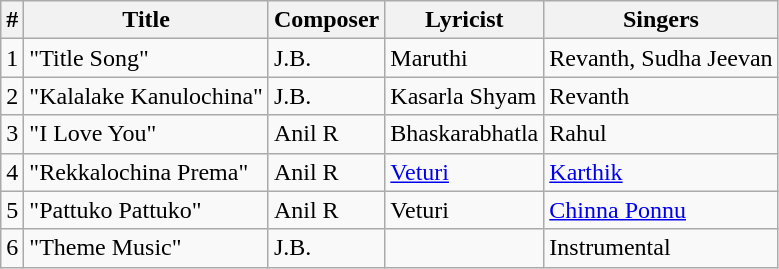<table class="wikitable">
<tr>
<th>#</th>
<th>Title</th>
<th>Composer</th>
<th>Lyricist</th>
<th>Singers</th>
</tr>
<tr>
<td>1</td>
<td>"Title Song"</td>
<td>J.B.</td>
<td>Maruthi</td>
<td>Revanth, Sudha Jeevan</td>
</tr>
<tr>
<td>2</td>
<td>"Kalalake Kanulochina"</td>
<td>J.B.</td>
<td>Kasarla Shyam</td>
<td>Revanth</td>
</tr>
<tr>
<td>3</td>
<td>"I Love You"</td>
<td>Anil R</td>
<td>Bhaskarabhatla</td>
<td>Rahul</td>
</tr>
<tr>
<td>4</td>
<td>"Rekkalochina Prema"</td>
<td>Anil R</td>
<td><a href='#'>Veturi</a></td>
<td><a href='#'>Karthik</a></td>
</tr>
<tr>
<td>5</td>
<td>"Pattuko Pattuko"</td>
<td>Anil R</td>
<td>Veturi</td>
<td><a href='#'>Chinna Ponnu</a></td>
</tr>
<tr>
<td>6</td>
<td>"Theme Music"</td>
<td>J.B.</td>
<td></td>
<td>Instrumental</td>
</tr>
</table>
